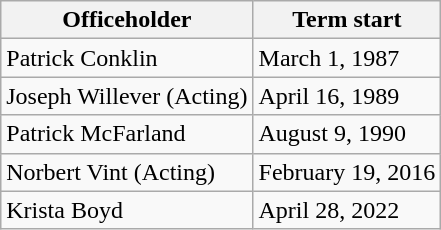<table class="wikitable sortable">
<tr style="vertical-align:bottom;">
<th>Officeholder</th>
<th>Term start</th>
</tr>
<tr>
<td>Patrick Conklin</td>
<td>March 1, 1987</td>
</tr>
<tr>
<td>Joseph Willever (Acting)</td>
<td>April 16, 1989</td>
</tr>
<tr>
<td>Patrick McFarland</td>
<td>August 9, 1990</td>
</tr>
<tr>
<td>Norbert Vint (Acting)</td>
<td>February 19, 2016</td>
</tr>
<tr>
<td>Krista Boyd</td>
<td>April 28, 2022</td>
</tr>
</table>
